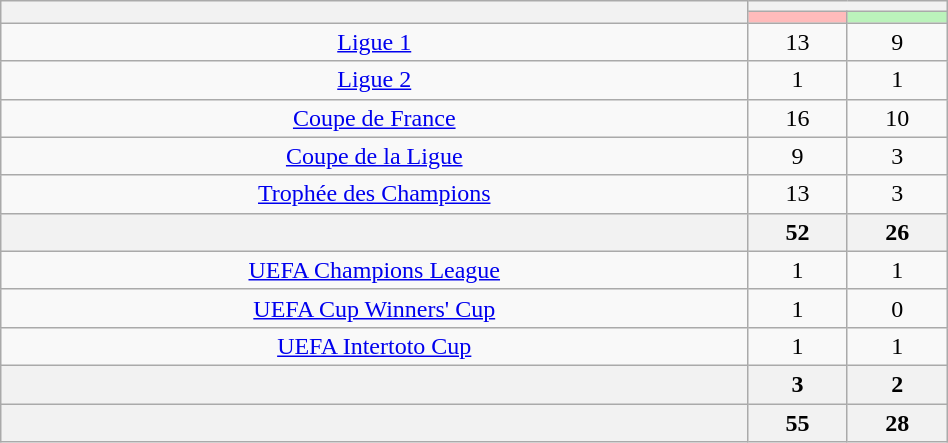<table class="wikitable sortable" style="text-align:center; width:50%;">
<tr>
<th rowspan="2"></th>
<th colspan="2"></th>
</tr>
<tr>
<th style="background-color:#FFBBBB;"></th>
<th style="background-color:#BBF3BB;"></th>
</tr>
<tr>
<td><a href='#'>Ligue 1</a></td>
<td>13</td>
<td>9</td>
</tr>
<tr>
<td><a href='#'>Ligue 2</a></td>
<td>1</td>
<td>1</td>
</tr>
<tr>
<td><a href='#'>Coupe de France</a></td>
<td>16</td>
<td>10</td>
</tr>
<tr>
<td><a href='#'>Coupe de la Ligue</a></td>
<td>9</td>
<td>3</td>
</tr>
<tr>
<td><a href='#'>Trophée des Champions</a></td>
<td>13</td>
<td>3</td>
</tr>
<tr>
<th></th>
<th>52</th>
<th>26</th>
</tr>
<tr>
<td><a href='#'>UEFA Champions League</a></td>
<td>1</td>
<td>1</td>
</tr>
<tr>
<td><a href='#'>UEFA Cup Winners' Cup</a></td>
<td>1</td>
<td>0</td>
</tr>
<tr>
<td><a href='#'>UEFA Intertoto Cup</a></td>
<td>1</td>
<td>1</td>
</tr>
<tr>
<th></th>
<th>3</th>
<th>2</th>
</tr>
<tr>
<th></th>
<th>55</th>
<th>28</th>
</tr>
</table>
